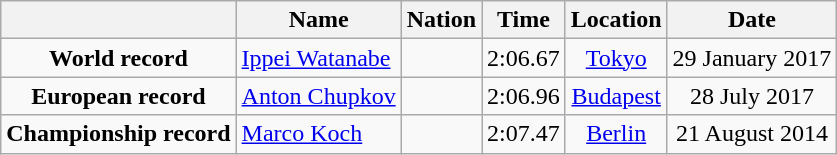<table class=wikitable style=text-align:center>
<tr>
<th></th>
<th>Name</th>
<th>Nation</th>
<th>Time</th>
<th>Location</th>
<th>Date</th>
</tr>
<tr>
<td><strong>World record</strong></td>
<td align=left><a href='#'>Ippei Watanabe</a></td>
<td align=left></td>
<td align=left>2:06.67</td>
<td><a href='#'>Tokyo</a></td>
<td>29 January 2017</td>
</tr>
<tr>
<td><strong>European record</strong></td>
<td align=left><a href='#'>Anton Chupkov</a></td>
<td align=left></td>
<td align=left>2:06.96</td>
<td><a href='#'>Budapest</a></td>
<td>28 July 2017</td>
</tr>
<tr>
<td><strong>Championship record</strong></td>
<td align=left><a href='#'>Marco Koch </a></td>
<td align=left></td>
<td align=left>2:07.47</td>
<td><a href='#'>Berlin</a></td>
<td>21 August 2014</td>
</tr>
</table>
